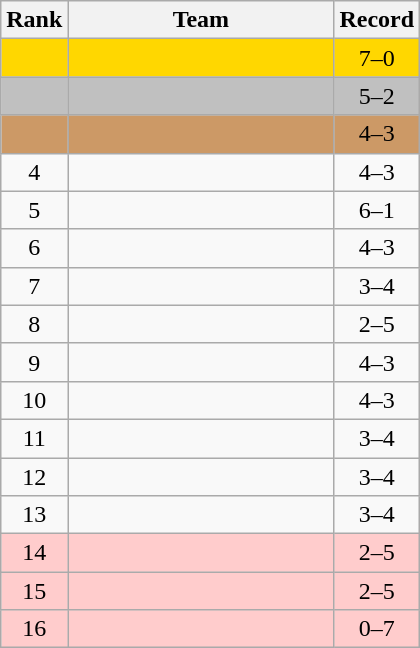<table class=wikitable style="text-align:center;">
<tr>
<th>Rank</th>
<th width=170>Team</th>
<th>Record</th>
</tr>
<tr bgcolor=gold>
<td></td>
<td align=left></td>
<td>7–0</td>
</tr>
<tr bgcolor=silver>
<td></td>
<td align=left></td>
<td>5–2</td>
</tr>
<tr bgcolor=#cc9966>
<td></td>
<td align=left></td>
<td>4–3</td>
</tr>
<tr>
<td>4</td>
<td align=left></td>
<td>4–3</td>
</tr>
<tr>
<td>5</td>
<td align=left></td>
<td>6–1</td>
</tr>
<tr>
<td>6</td>
<td align=left></td>
<td>4–3</td>
</tr>
<tr>
<td>7</td>
<td align=left></td>
<td>3–4</td>
</tr>
<tr>
<td>8</td>
<td align=left></td>
<td>2–5</td>
</tr>
<tr>
<td>9</td>
<td align=left></td>
<td>4–3</td>
</tr>
<tr>
<td>10</td>
<td align=left></td>
<td>4–3</td>
</tr>
<tr>
<td>11</td>
<td align=left></td>
<td>3–4</td>
</tr>
<tr>
<td>12</td>
<td align=left></td>
<td>3–4</td>
</tr>
<tr>
<td>13</td>
<td align=left></td>
<td>3–4</td>
</tr>
<tr bgcolor=ffcccc>
<td>14</td>
<td align=left></td>
<td>2–5</td>
</tr>
<tr bgcolor=ffcccc>
<td>15</td>
<td align=left></td>
<td>2–5</td>
</tr>
<tr bgcolor=ffcccc>
<td>16</td>
<td align=left></td>
<td>0–7</td>
</tr>
</table>
